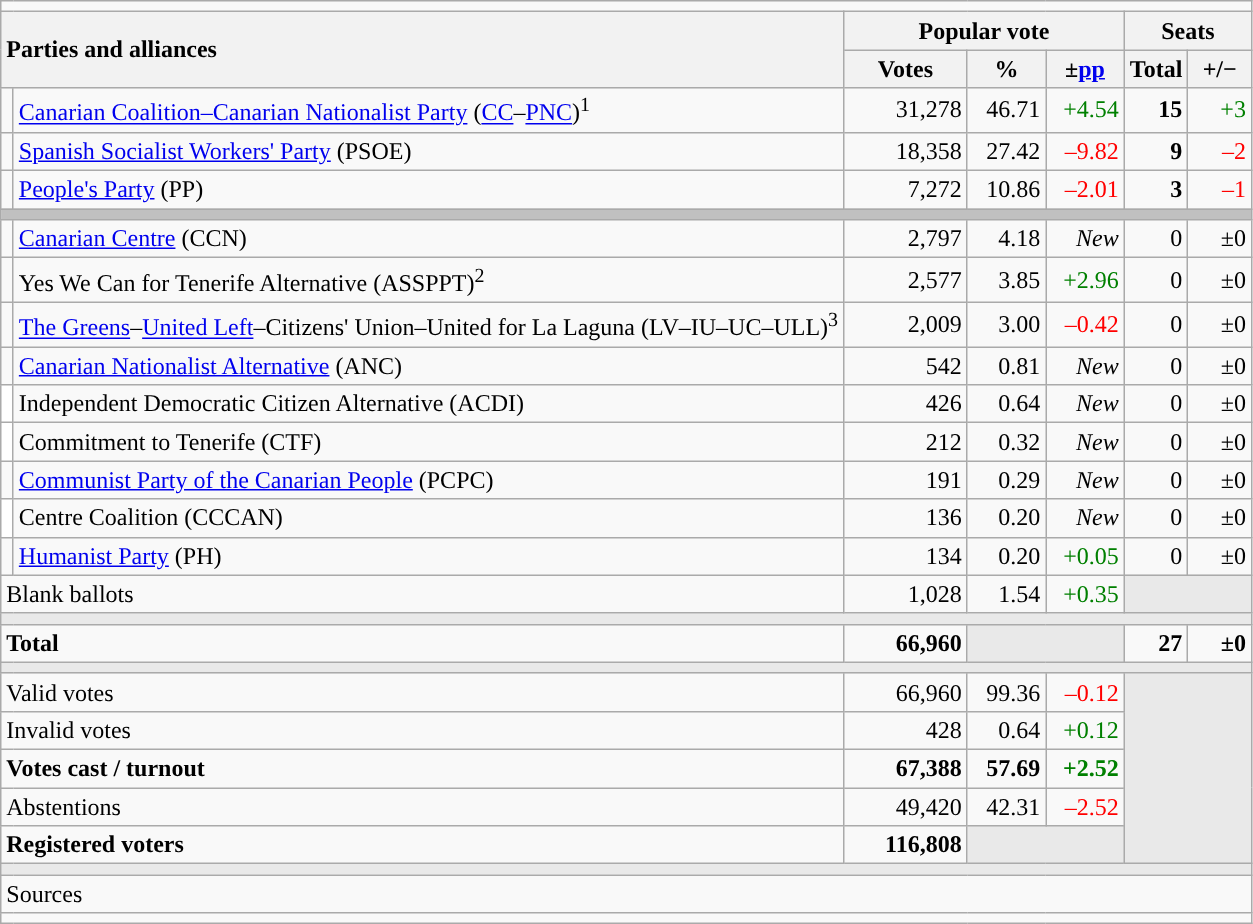<table class="wikitable" style="text-align:right;">
<tr>
<td colspan="7"></td>
</tr>
<tr>
<th style="text-align:left;" rowspan="2" colspan="2" width="525">Parties and alliances</th>
<th colspan="3">Popular vote</th>
<th colspan="2">Seats</th>
</tr>
<tr>
<th width="75">Votes</th>
<th width="45">%</th>
<th width="45">±<a href='#'>pp</a></th>
<th width="35">Total</th>
<th width="35">+/−</th>
</tr>
<tr>
<td width="1" style="color:inherit;background:"></td>
<td align="left"><a href='#'>Canarian Coalition–Canarian Nationalist Party</a> (<a href='#'>CC</a>–<a href='#'>PNC</a>)<sup>1</sup></td>
<td>31,278</td>
<td>46.71</td>
<td style="color:green;">+4.54</td>
<td><strong>15</strong></td>
<td style="color:green;">+3</td>
</tr>
<tr>
<td style="color:inherit;background:"></td>
<td align="left"><a href='#'>Spanish Socialist Workers' Party</a> (PSOE)</td>
<td>18,358</td>
<td>27.42</td>
<td style="color:red;">–9.82</td>
<td><strong>9</strong></td>
<td style="color:red;">–2</td>
</tr>
<tr>
<td style="color:inherit;background:"></td>
<td align="left"><a href='#'>People's Party</a> (PP)</td>
<td>7,272</td>
<td>10.86</td>
<td style="color:red;">–2.01</td>
<td><strong>3</strong></td>
<td style="color:red;">–1</td>
</tr>
<tr>
<td colspan="7" style="color:inherit;background:#C0C0C0"></td>
</tr>
<tr>
<td style="color:inherit;background:"></td>
<td align="left"><a href='#'>Canarian Centre</a> (CCN)</td>
<td>2,797</td>
<td>4.18</td>
<td><em>New</em></td>
<td>0</td>
<td>±0</td>
</tr>
<tr>
<td style="color:inherit;background:"></td>
<td align="left">Yes We Can for Tenerife Alternative (ASSPPT)<sup>2</sup></td>
<td>2,577</td>
<td>3.85</td>
<td style="color:green;">+2.96</td>
<td>0</td>
<td>±0</td>
</tr>
<tr>
<td style="color:inherit;background:"></td>
<td align="left"><a href='#'>The Greens</a>–<a href='#'>United Left</a>–Citizens' Union–United for La Laguna (LV–IU–UC–ULL)<sup>3</sup></td>
<td>2,009</td>
<td>3.00</td>
<td style="color:red;">–0.42</td>
<td>0</td>
<td>±0</td>
</tr>
<tr>
<td style="color:inherit;background:"></td>
<td align="left"><a href='#'>Canarian Nationalist Alternative</a> (ANC)</td>
<td>542</td>
<td>0.81</td>
<td><em>New</em></td>
<td>0</td>
<td>±0</td>
</tr>
<tr>
<td bgcolor="white"></td>
<td align="left">Independent Democratic Citizen Alternative (ACDI)</td>
<td>426</td>
<td>0.64</td>
<td><em>New</em></td>
<td>0</td>
<td>±0</td>
</tr>
<tr>
<td bgcolor="white"></td>
<td align="left">Commitment to Tenerife (CTF)</td>
<td>212</td>
<td>0.32</td>
<td><em>New</em></td>
<td>0</td>
<td>±0</td>
</tr>
<tr>
<td style="color:inherit;background:"></td>
<td align="left"><a href='#'>Communist Party of the Canarian People</a> (PCPC)</td>
<td>191</td>
<td>0.29</td>
<td><em>New</em></td>
<td>0</td>
<td>±0</td>
</tr>
<tr>
<td bgcolor="white"></td>
<td align="left">Centre Coalition (CCCAN)</td>
<td>136</td>
<td>0.20</td>
<td><em>New</em></td>
<td>0</td>
<td>±0</td>
</tr>
<tr>
<td style="color:inherit;background:"></td>
<td align="left"><a href='#'>Humanist Party</a> (PH)</td>
<td>134</td>
<td>0.20</td>
<td style="color:green;">+0.05</td>
<td>0</td>
<td>±0</td>
</tr>
<tr>
<td align="left" colspan="2">Blank ballots</td>
<td>1,028</td>
<td>1.54</td>
<td style="color:green;">+0.35</td>
<td style="color:inherit;background:#E9E9E9" colspan="2"></td>
</tr>
<tr>
<td colspan="7" style="color:inherit;background:#E9E9E9"></td>
</tr>
<tr style="font-weight:bold;">
<td align="left" colspan="2">Total</td>
<td>66,960</td>
<td bgcolor="#E9E9E9" colspan="2"></td>
<td>27</td>
<td>±0</td>
</tr>
<tr>
<td colspan="7" style="color:inherit;background:#E9E9E9"></td>
</tr>
<tr>
<td align="left" colspan="2">Valid votes</td>
<td>66,960</td>
<td>99.36</td>
<td style="color:red;">–0.12</td>
<td bgcolor="#E9E9E9" colspan="2" rowspan="5"></td>
</tr>
<tr>
<td align="left" colspan="2">Invalid votes</td>
<td>428</td>
<td>0.64</td>
<td style="color:green;">+0.12</td>
</tr>
<tr style="font-weight:bold;">
<td align="left" colspan="2">Votes cast / turnout</td>
<td>67,388</td>
<td>57.69</td>
<td style="color:green;">+2.52</td>
</tr>
<tr>
<td align="left" colspan="2">Abstentions</td>
<td>49,420</td>
<td>42.31</td>
<td style="color:red;">–2.52</td>
</tr>
<tr style="font-weight:bold;">
<td align="left" colspan="2">Registered voters</td>
<td>116,808</td>
<td bgcolor="#E9E9E9" colspan="2"></td>
</tr>
<tr>
<td colspan="7" style="color:inherit;background:#E9E9E9"></td>
</tr>
<tr>
<td align="left" colspan="7">Sources</td>
</tr>
<tr>
<td colspan="7" style="text-align:left; max-width:790px;"></td>
</tr>
</table>
